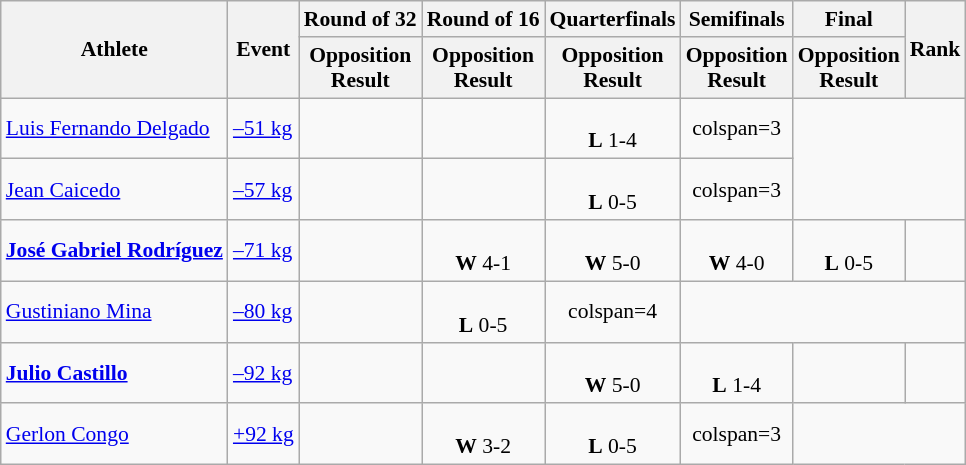<table class=wikitable style=font-size:90%;text-align:center>
<tr>
<th rowspan=2>Athlete</th>
<th rowspan=2>Event</th>
<th>Round of 32</th>
<th>Round of 16</th>
<th>Quarterfinals</th>
<th>Semifinals</th>
<th>Final</th>
<th rowspan="2">Rank</th>
</tr>
<tr>
<th>Opposition<br>Result</th>
<th>Opposition<br>Result</th>
<th>Opposition<br>Result</th>
<th>Opposition<br>Result</th>
<th>Opposition<br>Result</th>
</tr>
<tr align=center>
<td align=left><a href='#'>Luis Fernando Delgado</a></td>
<td align=left><a href='#'>–51 kg</a></td>
<td></td>
<td></td>
<td><br><strong>L</strong> 1-4</td>
<td>colspan=3 </td>
</tr>
<tr align=center>
<td align=left><a href='#'>Jean Caicedo</a></td>
<td align=left><a href='#'>–57 kg</a></td>
<td></td>
<td></td>
<td><br><strong>L</strong> 0-5</td>
<td>colspan=3 </td>
</tr>
<tr align=center>
<td align=left><strong><a href='#'>José Gabriel Rodríguez</a></strong></td>
<td align=left><a href='#'>–71 kg</a></td>
<td></td>
<td><br><strong>W</strong> 4-1</td>
<td><br><strong>W</strong> 5-0</td>
<td><br><strong>W</strong> 4-0</td>
<td><br><strong>L</strong> 0-5</td>
<td></td>
</tr>
<tr align=center>
<td align=left><a href='#'>Gustiniano Mina</a></td>
<td align=left><a href='#'>–80 kg</a></td>
<td></td>
<td><br><strong>L</strong> 0-5</td>
<td>colspan=4 </td>
</tr>
<tr align=center>
<td align=left><strong><a href='#'>Julio Castillo</a></strong></td>
<td align=left><a href='#'>–92 kg</a></td>
<td></td>
<td></td>
<td><br><strong>W</strong> 5-0</td>
<td><br><strong>L</strong> 1-4</td>
<td></td>
<td></td>
</tr>
<tr align=center>
<td align=left><a href='#'>Gerlon Congo</a></td>
<td align=left><a href='#'>+92 kg</a></td>
<td></td>
<td><br><strong>W</strong> 3-2</td>
<td><br><strong>L</strong> 0-5</td>
<td>colspan=3 </td>
</tr>
</table>
